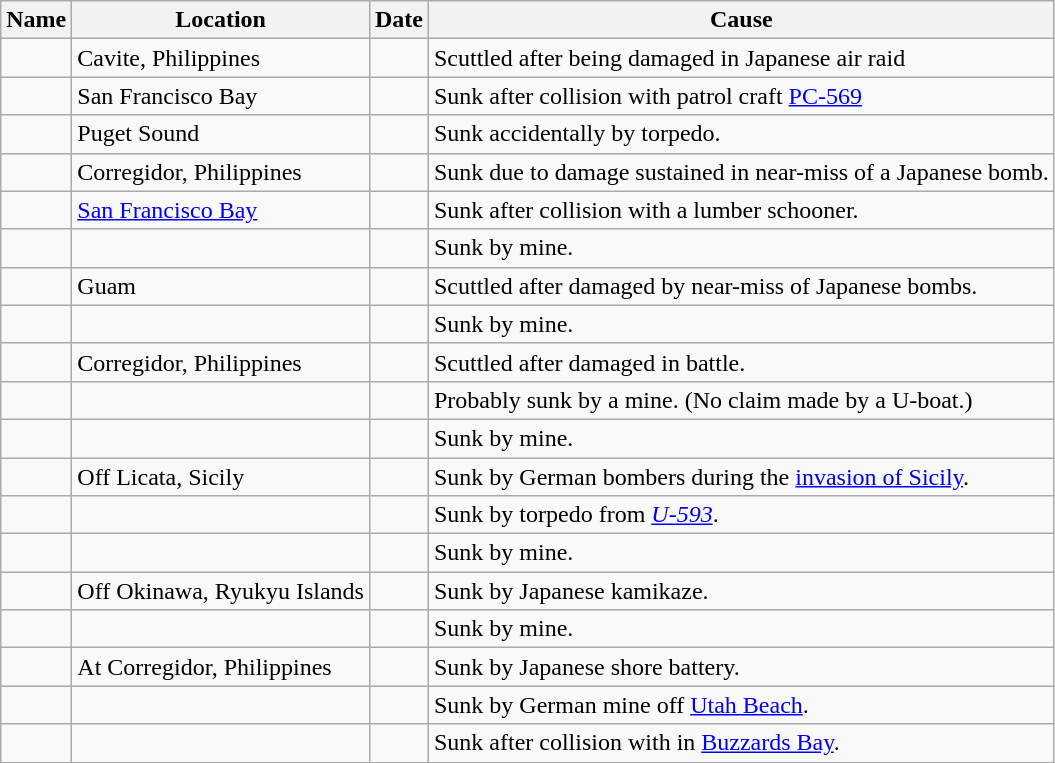<table class="wikitable sortable">
<tr>
<th>Name</th>
<th>Location</th>
<th>Date</th>
<th>Cause</th>
</tr>
<tr>
<td></td>
<td>Cavite, Philippines</td>
<td></td>
<td>Scuttled after being damaged in Japanese air raid</td>
</tr>
<tr>
<td></td>
<td>San Francisco Bay</td>
<td></td>
<td>Sunk after collision with patrol craft <a href='#'>PC-569</a></td>
</tr>
<tr>
<td></td>
<td>Puget Sound</td>
<td></td>
<td>Sunk accidentally by torpedo.</td>
</tr>
<tr>
<td></td>
<td>Corregidor, Philippines</td>
<td></td>
<td>Sunk due to damage sustained in near-miss of a Japanese bomb.</td>
</tr>
<tr>
<td></td>
<td><a href='#'>San Francisco Bay</a></td>
<td></td>
<td>Sunk after collision with a lumber schooner.</td>
</tr>
<tr>
<td></td>
<td></td>
<td></td>
<td>Sunk by mine.</td>
</tr>
<tr>
<td></td>
<td>Guam</td>
<td></td>
<td>Scuttled after damaged by near-miss of Japanese bombs.</td>
</tr>
<tr>
<td></td>
<td></td>
<td></td>
<td>Sunk by mine.</td>
</tr>
<tr>
<td></td>
<td>Corregidor, Philippines</td>
<td></td>
<td>Scuttled after damaged in battle.</td>
</tr>
<tr>
<td></td>
<td></td>
<td></td>
<td>Probably sunk by a mine. (No claim made by a U-boat.)</td>
</tr>
<tr>
<td></td>
<td></td>
<td></td>
<td>Sunk by mine.</td>
</tr>
<tr>
<td></td>
<td>Off Licata, Sicily</td>
<td></td>
<td>Sunk by German bombers during the <a href='#'>invasion of Sicily</a>.</td>
</tr>
<tr>
<td></td>
<td></td>
<td></td>
<td>Sunk by torpedo from <em><a href='#'>U-593</a></em>.</td>
</tr>
<tr>
<td></td>
<td></td>
<td></td>
<td>Sunk by mine.</td>
</tr>
<tr>
<td></td>
<td>Off Okinawa, Ryukyu Islands</td>
<td></td>
<td>Sunk by Japanese kamikaze.</td>
</tr>
<tr>
<td></td>
<td></td>
<td></td>
<td>Sunk by mine.</td>
</tr>
<tr>
<td></td>
<td>At Corregidor, Philippines</td>
<td></td>
<td>Sunk by Japanese shore battery.</td>
</tr>
<tr>
<td></td>
<td></td>
<td></td>
<td>Sunk by German mine off <a href='#'>Utah Beach</a>.</td>
</tr>
<tr>
<td></td>
<td></td>
<td></td>
<td>Sunk after collision with  in <a href='#'>Buzzards Bay</a>.</td>
</tr>
</table>
